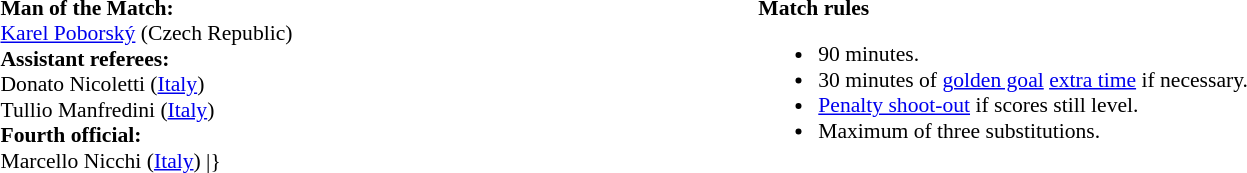<table style="width:100%;font-size:90%">
<tr>
<td><br><strong>Man of the Match:</strong>
<br><a href='#'>Karel Poborský</a> (Czech Republic)<br><strong>Assistant referees:</strong>
<br>Donato Nicoletti (<a href='#'>Italy</a>)
<br>Tullio Manfredini (<a href='#'>Italy</a>)
<br><strong>Fourth official:</strong>
<br>Marcello Nicchi (<a href='#'>Italy</a>)
<includeonly>|}</includeonly></td>
<td style="width:60%;vertical-align:top"><br><strong>Match rules</strong><ul><li>90 minutes.</li><li>30 minutes of <a href='#'>golden goal</a> <a href='#'>extra time</a> if necessary.</li><li><a href='#'>Penalty shoot-out</a> if scores still level.</li><li>Maximum of three substitutions.</li></ul></td>
</tr>
</table>
